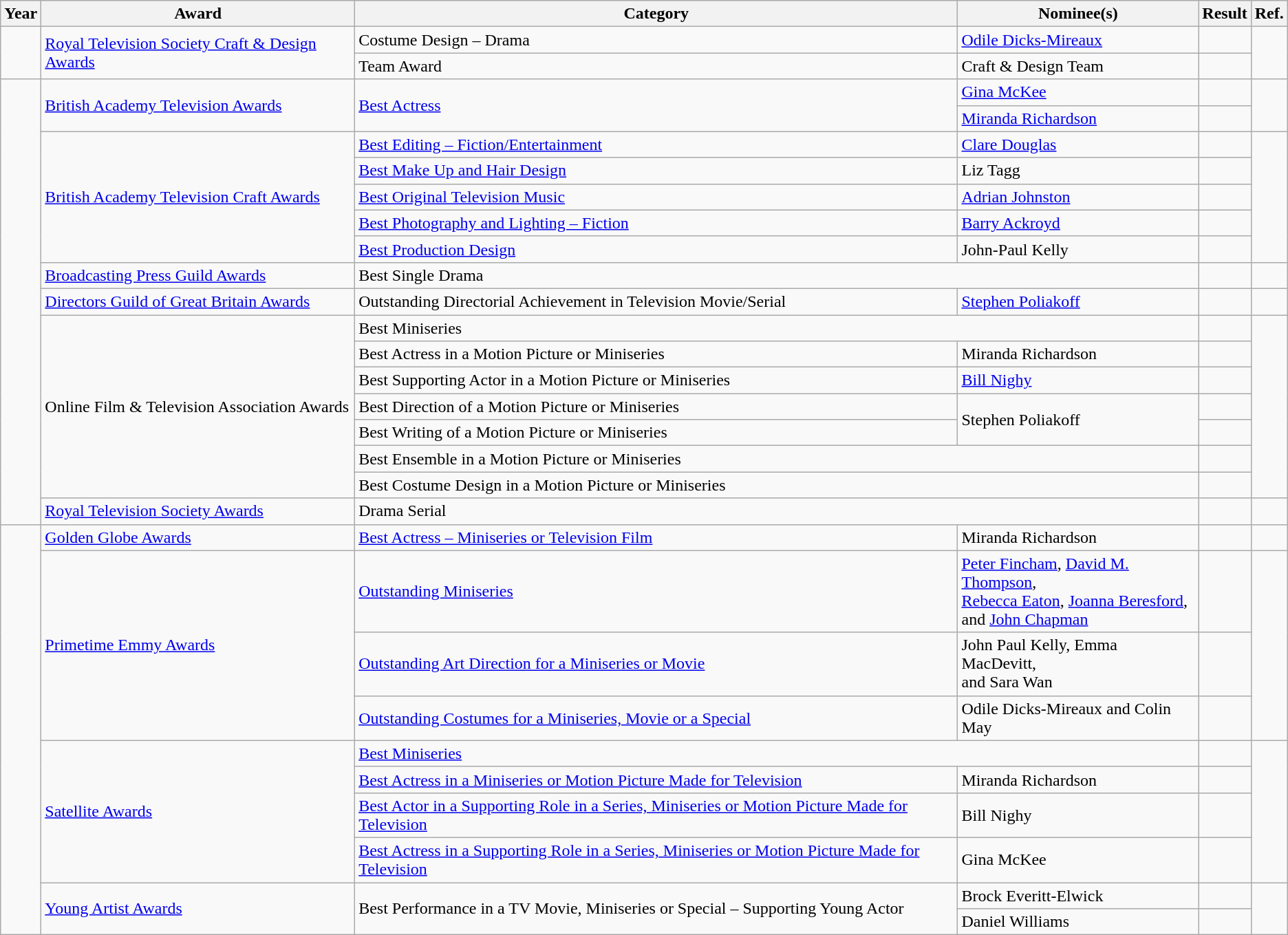<table class="wikitable sortable">
<tr>
<th>Year</th>
<th>Award</th>
<th>Category</th>
<th>Nominee(s)</th>
<th>Result</th>
<th>Ref.</th>
</tr>
<tr>
<td rowspan="2"></td>
<td rowspan="2"><a href='#'>Royal Television Society Craft & Design Awards</a></td>
<td>Costume Design – Drama</td>
<td><a href='#'>Odile Dicks-Mireaux</a></td>
<td></td>
<td align="center" rowspan="2"></td>
</tr>
<tr>
<td>Team Award</td>
<td>Craft & Design Team</td>
<td></td>
</tr>
<tr>
<td rowspan="17"></td>
<td rowspan="2"><a href='#'>British Academy Television Awards</a></td>
<td rowspan="2"><a href='#'>Best Actress</a></td>
<td><a href='#'>Gina McKee</a></td>
<td></td>
<td align="center" rowspan="2"></td>
</tr>
<tr>
<td><a href='#'>Miranda Richardson</a></td>
<td></td>
</tr>
<tr>
<td rowspan="5"><a href='#'>British Academy Television Craft Awards</a></td>
<td><a href='#'>Best Editing – Fiction/Entertainment</a></td>
<td><a href='#'>Clare Douglas</a></td>
<td></td>
<td align="center" rowspan="5"></td>
</tr>
<tr>
<td><a href='#'>Best Make Up and Hair Design</a></td>
<td>Liz Tagg</td>
<td></td>
</tr>
<tr>
<td><a href='#'>Best Original Television Music</a></td>
<td><a href='#'>Adrian Johnston</a></td>
<td></td>
</tr>
<tr>
<td><a href='#'>Best Photography and Lighting – Fiction</a></td>
<td><a href='#'>Barry Ackroyd</a></td>
<td></td>
</tr>
<tr>
<td><a href='#'>Best Production Design</a></td>
<td>John-Paul Kelly</td>
<td></td>
</tr>
<tr>
<td><a href='#'>Broadcasting Press Guild Awards</a></td>
<td colspan="2">Best Single Drama</td>
<td></td>
<td align="center"></td>
</tr>
<tr>
<td><a href='#'>Directors Guild of Great Britain Awards</a></td>
<td>Outstanding Directorial Achievement in Television Movie/Serial</td>
<td><a href='#'>Stephen Poliakoff</a></td>
<td></td>
<td align="center"></td>
</tr>
<tr>
<td rowspan="7">Online Film & Television Association Awards</td>
<td colspan="2">Best Miniseries</td>
<td></td>
<td align="center" rowspan="7"></td>
</tr>
<tr>
<td>Best Actress in a Motion Picture or Miniseries</td>
<td>Miranda Richardson</td>
<td></td>
</tr>
<tr>
<td>Best Supporting Actor in a Motion Picture or Miniseries</td>
<td><a href='#'>Bill Nighy</a></td>
<td></td>
</tr>
<tr>
<td>Best Direction of a Motion Picture or Miniseries</td>
<td rowspan="2">Stephen Poliakoff</td>
<td></td>
</tr>
<tr>
<td>Best Writing of a Motion Picture or Miniseries</td>
<td></td>
</tr>
<tr>
<td colspan="2">Best Ensemble in a Motion Picture or Miniseries</td>
<td></td>
</tr>
<tr>
<td colspan="2">Best Costume Design in a Motion Picture or Miniseries</td>
<td></td>
</tr>
<tr>
<td><a href='#'>Royal Television Society Awards</a></td>
<td colspan="2">Drama Serial</td>
<td></td>
<td align="center"></td>
</tr>
<tr>
<td rowspan="10"></td>
<td><a href='#'>Golden Globe Awards</a></td>
<td><a href='#'>Best Actress – Miniseries or Television Film</a></td>
<td>Miranda Richardson</td>
<td></td>
<td align="center"></td>
</tr>
<tr>
<td rowspan="3"><a href='#'>Primetime Emmy Awards</a></td>
<td><a href='#'>Outstanding Miniseries</a></td>
<td><a href='#'>Peter Fincham</a>, <a href='#'>David M. Thompson</a>, <br> <a href='#'>Rebecca Eaton</a>, <a href='#'>Joanna Beresford</a>, <br> and <a href='#'>John Chapman</a></td>
<td></td>
<td align="center" rowspan="3"></td>
</tr>
<tr>
<td><a href='#'>Outstanding Art Direction for a Miniseries or Movie</a></td>
<td>John Paul Kelly, Emma MacDevitt, <br> and Sara Wan</td>
<td></td>
</tr>
<tr>
<td><a href='#'>Outstanding Costumes for a Miniseries, Movie or a Special</a></td>
<td>Odile Dicks-Mireaux and Colin May <br> </td>
<td></td>
</tr>
<tr>
<td rowspan="4"><a href='#'>Satellite Awards</a></td>
<td colspan="2"><a href='#'>Best Miniseries</a></td>
<td></td>
<td align="center" rowspan="4"></td>
</tr>
<tr>
<td><a href='#'>Best Actress in a Miniseries or Motion Picture Made for Television</a></td>
<td>Miranda Richardson</td>
<td></td>
</tr>
<tr>
<td><a href='#'>Best Actor in a Supporting Role in a Series, Miniseries or Motion Picture Made for Television</a></td>
<td>Bill Nighy</td>
<td></td>
</tr>
<tr>
<td><a href='#'>Best Actress in a Supporting Role in a Series, Miniseries or Motion Picture Made for Television</a></td>
<td>Gina McKee</td>
<td></td>
</tr>
<tr>
<td rowspan="2"><a href='#'>Young Artist Awards</a></td>
<td rowspan="2">Best Performance in a TV Movie, Miniseries or Special – Supporting Young Actor</td>
<td>Brock Everitt-Elwick</td>
<td></td>
<td align="center" rowspan="2"></td>
</tr>
<tr>
<td>Daniel Williams</td>
<td></td>
</tr>
</table>
